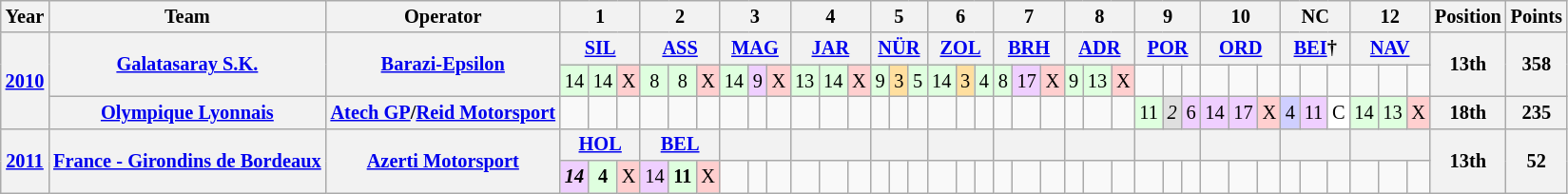<table class="wikitable" style="text-align:center; font-size:85%">
<tr>
<th>Year</th>
<th>Team</th>
<th>Operator</th>
<th colspan=3>1</th>
<th colspan=3>2</th>
<th colspan=3>3</th>
<th colspan=3>4</th>
<th colspan=3>5</th>
<th colspan=3>6</th>
<th colspan=3>7</th>
<th colspan=3>8</th>
<th colspan=3>9</th>
<th colspan=3>10</th>
<th colspan=3>NC</th>
<th colspan=3>12</th>
<th>Position</th>
<th>Points</th>
</tr>
<tr>
<th rowspan=3><a href='#'>2010</a></th>
<th rowspan=2 nowrap><a href='#'>Galatasaray S.K.</a></th>
<th rowspan=2 nowrap><a href='#'>Barazi-Epsilon</a></th>
<th colspan=3><a href='#'>SIL</a></th>
<th colspan=3><a href='#'>ASS</a></th>
<th colspan=3><a href='#'>MAG</a></th>
<th colspan=3><a href='#'>JAR</a></th>
<th colspan=3><a href='#'>NÜR</a></th>
<th colspan=3><a href='#'>ZOL</a></th>
<th colspan=3><a href='#'>BRH</a></th>
<th colspan=3><a href='#'>ADR</a></th>
<th colspan=3><a href='#'>POR</a></th>
<th colspan=3><a href='#'>ORD</a></th>
<th colspan=3><a href='#'>BEI</a>†</th>
<th colspan=3><a href='#'>NAV</a></th>
<th rowspan=2>13th</th>
<th rowspan=2>358</th>
</tr>
<tr>
<td style="background:#dfffdf;">14</td>
<td style="background:#dfffdf;">14</td>
<td style="background:#ffcfcf;">X</td>
<td style="background:#dfffdf;">8</td>
<td style="background:#dfffdf;">8</td>
<td style="background:#ffcfcf;">X</td>
<td style="background:#dfffdf;">14</td>
<td style="background:#efcfff;">9</td>
<td style="background:#ffcfcf;">X</td>
<td style="background:#dfffdf;">13</td>
<td style="background:#dfffdf;">14</td>
<td style="background:#ffcfcf;">X</td>
<td style="background:#dfffdf;">9</td>
<td style="background:#ffdf9f;">3</td>
<td style="background:#dfffdf;">5</td>
<td style="background:#dfffdf;">14</td>
<td style="background:#ffdf9f;">3</td>
<td style="background:#dfffdf;">4</td>
<td style="background:#dfffdf;">8</td>
<td style="background:#efcfff;">17</td>
<td style="background:#ffcfcf;">X</td>
<td style="background:#dfffdf;">9</td>
<td style="background:#dfffdf;">13</td>
<td style="background:#ffcfcf;">X</td>
<td></td>
<td></td>
<td></td>
<td></td>
<td></td>
<td></td>
<td></td>
<td></td>
<td></td>
<td></td>
<td></td>
<td></td>
</tr>
<tr>
<th nowrap><a href='#'>Olympique Lyonnais</a></th>
<th nowrap><a href='#'>Atech GP</a>/<a href='#'>Reid Motorsport</a></th>
<td></td>
<td></td>
<td></td>
<td></td>
<td></td>
<td></td>
<td></td>
<td></td>
<td></td>
<td></td>
<td></td>
<td></td>
<td></td>
<td></td>
<td></td>
<td></td>
<td></td>
<td></td>
<td></td>
<td></td>
<td></td>
<td></td>
<td></td>
<td></td>
<td style="background:#dfffdf;">11</td>
<td style="background:#dfdfdf;"><em>2</em></td>
<td style="background:#efcfff;">6</td>
<td style="background:#efcfff;">14</td>
<td style="background:#efcfff;">17</td>
<td style="background:#ffcfcf;">X</td>
<td style="background:#cfcfff;">4</td>
<td style="background:#efcfff;">11</td>
<td style="background:#ffffff;">C</td>
<td style="background:#dfffdf;">14</td>
<td style="background:#dfffdf;">13</td>
<td style="background:#ffcfcf;">X</td>
<th>18th</th>
<th>235</th>
</tr>
<tr>
<th rowspan=2><a href='#'>2011</a></th>
<th rowspan=2 nowrap><a href='#'>France - Girondins de Bordeaux</a></th>
<th rowspan=2 nowrap><a href='#'>Azerti Motorsport</a></th>
<th colspan=3><a href='#'>HOL</a></th>
<th colspan=3><a href='#'>BEL</a></th>
<th colspan=3></th>
<th colspan=3></th>
<th colspan=3></th>
<th colspan=3></th>
<th colspan=3></th>
<th colspan=3></th>
<th colspan=3></th>
<th colspan=3></th>
<th colspan=3></th>
<th colspan=3></th>
<th rowspan=2>13th</th>
<th rowspan=2>52</th>
</tr>
<tr>
<td style="background:#efcfff;"><strong><em>14</em></strong></td>
<td style="background:#dfffdf;"><strong>4</strong></td>
<td style="background:#ffcfcf;">X</td>
<td style="background:#efcfff;">14</td>
<td style="background:#dfffdf;"><strong>11</strong></td>
<td style="background:#ffcfcf;">X</td>
<td></td>
<td></td>
<td></td>
<td></td>
<td></td>
<td></td>
<td></td>
<td></td>
<td></td>
<td></td>
<td></td>
<td></td>
<td></td>
<td></td>
<td></td>
<td></td>
<td></td>
<td></td>
<td></td>
<td></td>
<td></td>
<td></td>
<td></td>
<td></td>
<td></td>
<td></td>
<td></td>
<td></td>
<td></td>
<td></td>
</tr>
</table>
